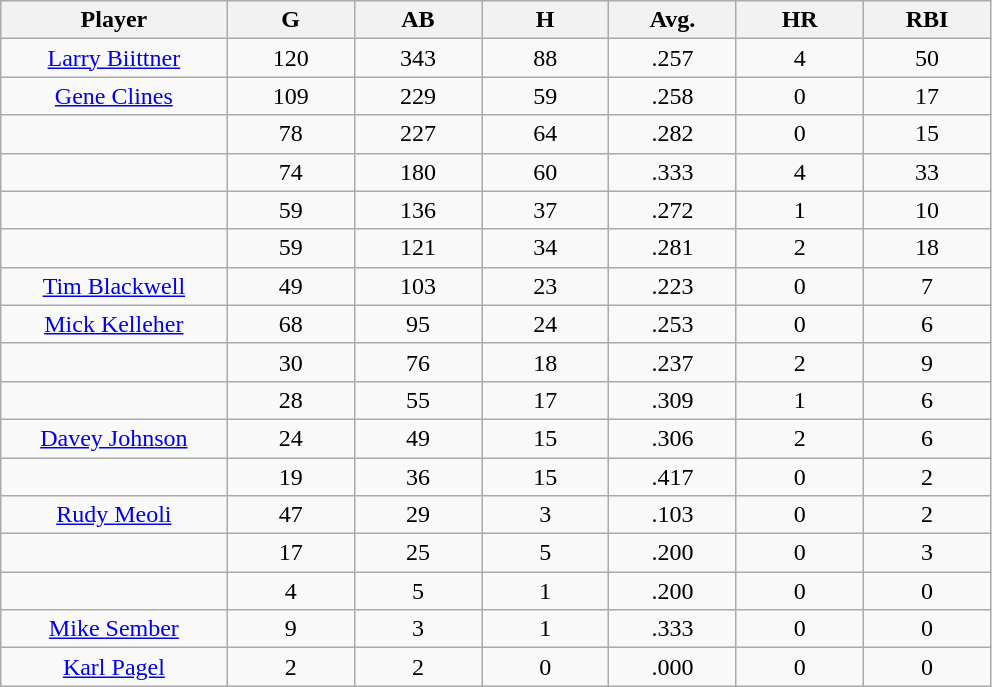<table class="wikitable sortable">
<tr>
<th bgcolor="#DDDDFF" width="16%">Player</th>
<th bgcolor="#DDDDFF" width="9%">G</th>
<th bgcolor="#DDDDFF" width="9%">AB</th>
<th bgcolor="#DDDDFF" width="9%">H</th>
<th bgcolor="#DDDDFF" width="9%">Avg.</th>
<th bgcolor="#DDDDFF" width="9%">HR</th>
<th bgcolor="#DDDDFF" width="9%">RBI</th>
</tr>
<tr align="center">
<td><a href='#'>Larry Biittner</a></td>
<td>120</td>
<td>343</td>
<td>88</td>
<td>.257</td>
<td>4</td>
<td>50</td>
</tr>
<tr align=center>
<td><a href='#'>Gene Clines</a></td>
<td>109</td>
<td>229</td>
<td>59</td>
<td>.258</td>
<td>0</td>
<td>17</td>
</tr>
<tr align=center>
<td></td>
<td>78</td>
<td>227</td>
<td>64</td>
<td>.282</td>
<td>0</td>
<td>15</td>
</tr>
<tr align="center">
<td></td>
<td>74</td>
<td>180</td>
<td>60</td>
<td>.333</td>
<td>4</td>
<td>33</td>
</tr>
<tr align="center">
<td></td>
<td>59</td>
<td>136</td>
<td>37</td>
<td>.272</td>
<td>1</td>
<td>10</td>
</tr>
<tr align="center">
<td></td>
<td>59</td>
<td>121</td>
<td>34</td>
<td>.281</td>
<td>2</td>
<td>18</td>
</tr>
<tr align="center">
<td><a href='#'>Tim Blackwell</a></td>
<td>49</td>
<td>103</td>
<td>23</td>
<td>.223</td>
<td>0</td>
<td>7</td>
</tr>
<tr align=center>
<td><a href='#'>Mick Kelleher</a></td>
<td>68</td>
<td>95</td>
<td>24</td>
<td>.253</td>
<td>0</td>
<td>6</td>
</tr>
<tr align=center>
<td></td>
<td>30</td>
<td>76</td>
<td>18</td>
<td>.237</td>
<td>2</td>
<td>9</td>
</tr>
<tr align="center">
<td></td>
<td>28</td>
<td>55</td>
<td>17</td>
<td>.309</td>
<td>1</td>
<td>6</td>
</tr>
<tr align="center">
<td><a href='#'>Davey Johnson</a></td>
<td>24</td>
<td>49</td>
<td>15</td>
<td>.306</td>
<td>2</td>
<td>6</td>
</tr>
<tr align=center>
<td></td>
<td>19</td>
<td>36</td>
<td>15</td>
<td>.417</td>
<td>0</td>
<td>2</td>
</tr>
<tr align="center">
<td><a href='#'>Rudy Meoli</a></td>
<td>47</td>
<td>29</td>
<td>3</td>
<td>.103</td>
<td>0</td>
<td>2</td>
</tr>
<tr align=center>
<td></td>
<td>17</td>
<td>25</td>
<td>5</td>
<td>.200</td>
<td>0</td>
<td>3</td>
</tr>
<tr align="center">
<td></td>
<td>4</td>
<td>5</td>
<td>1</td>
<td>.200</td>
<td>0</td>
<td>0</td>
</tr>
<tr align="center">
<td><a href='#'>Mike Sember</a></td>
<td>9</td>
<td>3</td>
<td>1</td>
<td>.333</td>
<td>0</td>
<td>0</td>
</tr>
<tr align=center>
<td><a href='#'>Karl Pagel</a></td>
<td>2</td>
<td>2</td>
<td>0</td>
<td>.000</td>
<td>0</td>
<td>0</td>
</tr>
</table>
